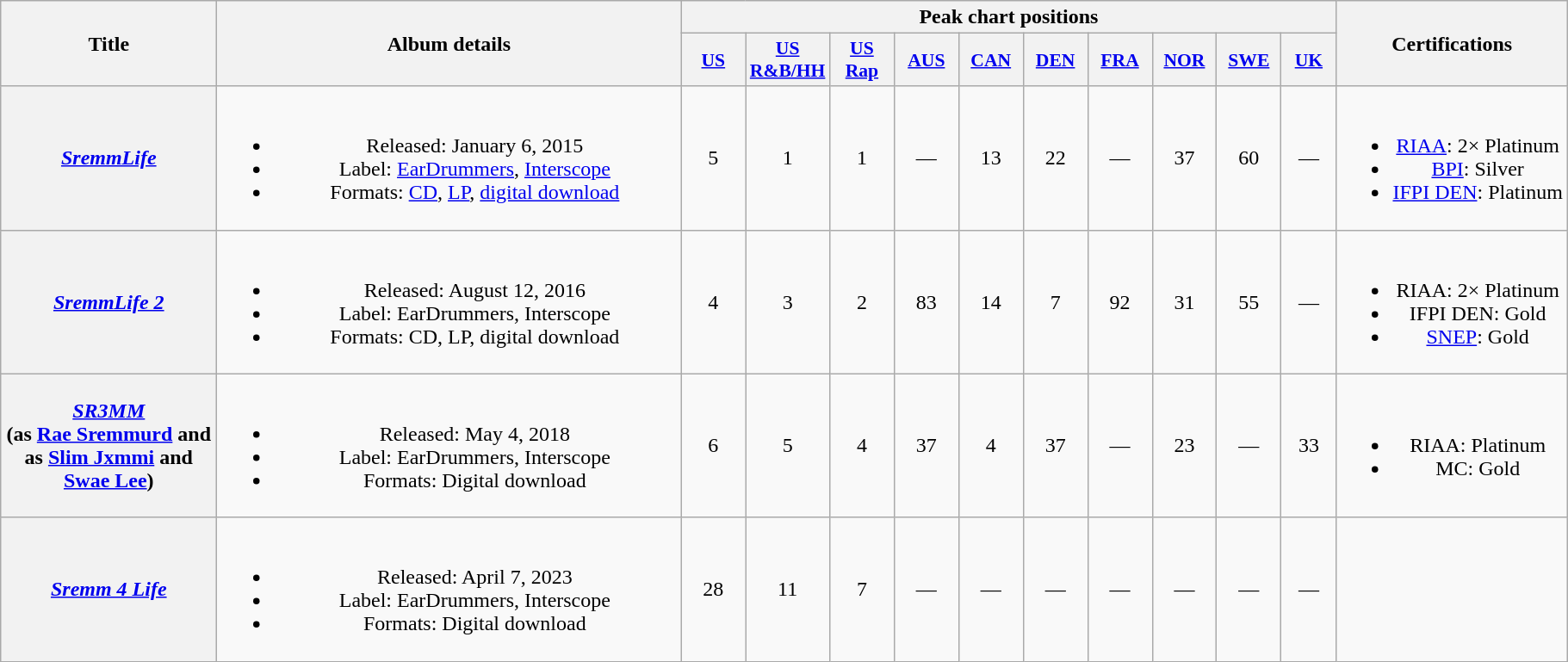<table class="wikitable plainrowheaders" style="text-align:center;">
<tr>
<th scope="col" rowspan="2" style="width:10em;">Title</th>
<th scope="col" rowspan="2" style="width:22em;">Album details</th>
<th scope="col" colspan="10">Peak chart positions</th>
<th scope="col" rowspan="2">Certifications</th>
</tr>
<tr>
<th scope="col" style="width:3em;font-size:90%;"><a href='#'>US</a><br></th>
<th scope="col" style="width:3em;font-size:90%;"><a href='#'>US<br>R&B/HH</a><br></th>
<th scope="col" style="width:3em;font-size:90%;"><a href='#'>US<br>Rap</a><br></th>
<th scope="col" style="width:3em;font-size:90%;"><a href='#'>AUS</a><br></th>
<th scope="col" style="width:3em;font-size:90%;"><a href='#'>CAN</a><br></th>
<th scope="col" style="width:3em;font-size:90%;"><a href='#'>DEN</a><br></th>
<th scope="col" style="width:3em;font-size:90%;"><a href='#'>FRA</a><br></th>
<th scope="col" style="width:3em;font-size:90%;"><a href='#'>NOR</a><br></th>
<th scope="col" style="width:3em;font-size:90%;"><a href='#'>SWE</a><br></th>
<th scope="col" style="width:2.5em;font-size:90%;"><a href='#'>UK</a><br></th>
</tr>
<tr>
<th scope="row"><em><a href='#'>SremmLife</a></em></th>
<td><br><ul><li>Released: January 6, 2015 </li><li>Label: <a href='#'>EarDrummers</a>, <a href='#'>Interscope</a></li><li>Formats: <a href='#'>CD</a>, <a href='#'>LP</a>, <a href='#'>digital download</a></li></ul></td>
<td>5</td>
<td>1</td>
<td>1</td>
<td>—</td>
<td>13</td>
<td>22</td>
<td>—</td>
<td>37</td>
<td>60</td>
<td>—</td>
<td><br><ul><li><a href='#'>RIAA</a>: 2× Platinum</li><li><a href='#'>BPI</a>: Silver</li><li><a href='#'>IFPI DEN</a>: Platinum</li></ul></td>
</tr>
<tr>
<th scope="row"><em><a href='#'>SremmLife 2</a></em></th>
<td><br><ul><li>Released: August 12, 2016</li><li>Label: EarDrummers, Interscope</li><li>Formats: CD, LP, digital download</li></ul></td>
<td>4</td>
<td>3</td>
<td>2</td>
<td>83</td>
<td>14</td>
<td>7</td>
<td>92</td>
<td>31</td>
<td>55</td>
<td>—</td>
<td><br><ul><li>RIAA: 2× Platinum</li><li>IFPI DEN: Gold</li><li><a href='#'>SNEP</a>: Gold</li></ul></td>
</tr>
<tr>
<th scope="row"><em><a href='#'>SR3MM</a></em><br><span>(as <a href='#'>Rae Sremmurd</a> and as <a href='#'>Slim Jxmmi</a> and <a href='#'>Swae Lee</a>)</span></th>
<td><br><ul><li>Released: May 4, 2018</li><li>Label: EarDrummers, Interscope</li><li>Formats: Digital download</li></ul></td>
<td>6</td>
<td>5</td>
<td>4</td>
<td>37</td>
<td>4</td>
<td>37</td>
<td>—</td>
<td>23</td>
<td>—</td>
<td>33</td>
<td><br><ul><li>RIAA: Platinum</li><li>MC: Gold</li></ul></td>
</tr>
<tr>
<th scope="row"><em><a href='#'>Sremm 4 Life</a></em></th>
<td><br><ul><li>Released: April 7, 2023</li><li>Label: EarDrummers, Interscope</li><li>Formats: Digital download</li></ul></td>
<td>28</td>
<td>11</td>
<td>7</td>
<td>—</td>
<td>—</td>
<td>—</td>
<td>—</td>
<td>—</td>
<td>—</td>
<td>—</td>
<td></td>
</tr>
</table>
